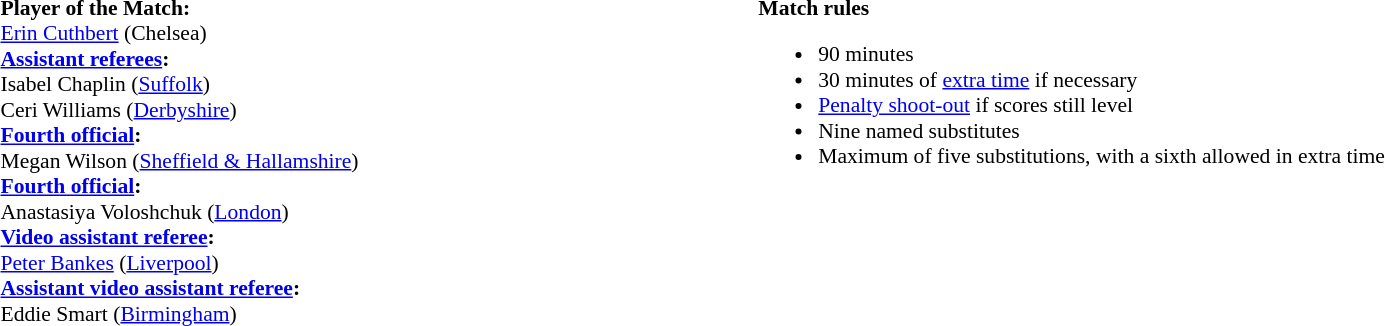<table style="width:100%; font-size:90%;">
<tr>
<td style="width:40%; vertical-align:top;"><br><strong>Player of the Match:</strong>
<br><a href='#'>Erin Cuthbert</a> (Chelsea)<br><strong><a href='#'>Assistant referees</a>:</strong>
<br>Isabel Chaplin (<a href='#'>Suffolk</a>)
<br>Ceri Williams (<a href='#'>Derbyshire</a>)
<br><strong><a href='#'>Fourth official</a>:</strong>
<br>Megan Wilson (<a href='#'>Sheffield & Hallamshire</a>)
<br><strong><a href='#'>Fourth official</a>:</strong>
<br>Anastasiya Voloshchuk (<a href='#'>London</a>)
<br><strong><a href='#'>Video assistant referee</a>:</strong>
<br><a href='#'>Peter Bankes</a> (<a href='#'>Liverpool</a>)
<br><strong><a href='#'>Assistant video assistant referee</a>:</strong>
<br>Eddie Smart (<a href='#'>Birmingham</a>)</td>
<td style="width:60%;vertical-align:top"><br><strong>Match rules</strong><ul><li>90 minutes</li><li>30 minutes of <a href='#'>extra time</a> if necessary</li><li><a href='#'>Penalty shoot-out</a> if scores still level</li><li>Nine named substitutes</li><li>Maximum of five substitutions, with a sixth allowed in extra time</li></ul></td>
</tr>
</table>
